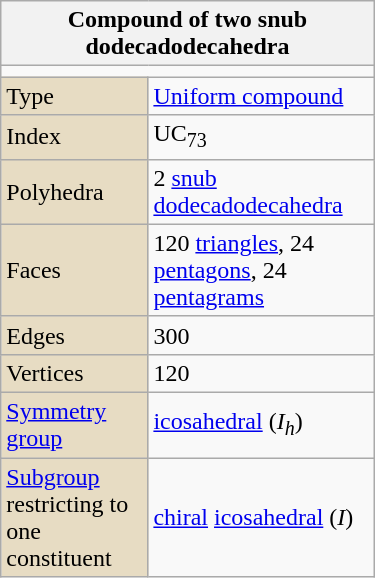<table class="wikitable" style="float:right; margin-left:8px; width:250px">
<tr>
<th bgcolor=#e7dcc3 colspan=2>Compound of two snub dodecadodecahedra</th>
</tr>
<tr>
<td align=center colspan=2></td>
</tr>
<tr>
<td bgcolor=#e7dcc3>Type</td>
<td><a href='#'>Uniform compound</a></td>
</tr>
<tr>
<td bgcolor=#e7dcc3>Index</td>
<td>UC<sub>73</sub></td>
</tr>
<tr>
<td bgcolor=#e7dcc3>Polyhedra</td>
<td>2 <a href='#'>snub dodecadodecahedra</a></td>
</tr>
<tr>
<td bgcolor=#e7dcc3>Faces</td>
<td>120 <a href='#'>triangles</a>, 24 <a href='#'>pentagons</a>, 24 <a href='#'>pentagrams</a></td>
</tr>
<tr>
<td bgcolor=#e7dcc3>Edges</td>
<td>300</td>
</tr>
<tr>
<td bgcolor=#e7dcc3>Vertices</td>
<td>120</td>
</tr>
<tr>
<td bgcolor=#e7dcc3><a href='#'>Symmetry group</a></td>
<td><a href='#'>icosahedral</a> (<em>I<sub>h</sub></em>)</td>
</tr>
<tr>
<td bgcolor=#e7dcc3><a href='#'>Subgroup</a> restricting to one constituent</td>
<td><a href='#'>chiral</a> <a href='#'>icosahedral</a> (<em>I</em>)</td>
</tr>
</table>
